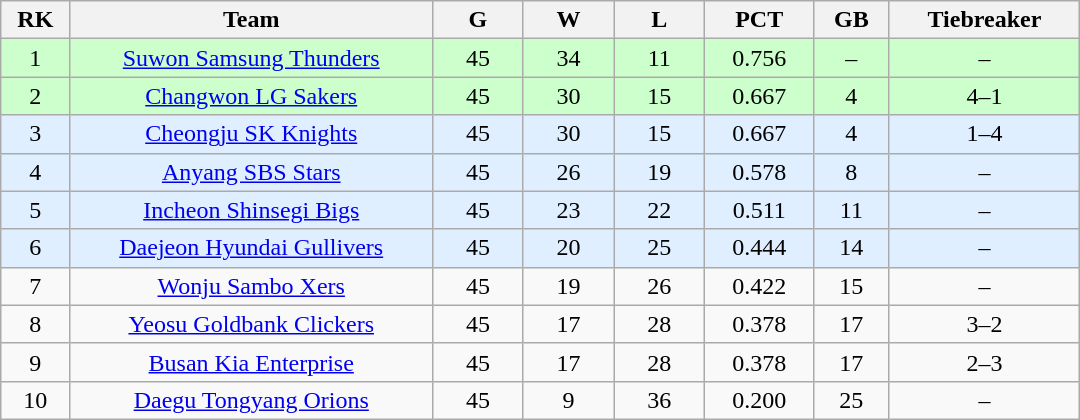<table class="wikitable" width="57%" style="text-align:center;">
<tr>
<th width=3%>RK</th>
<th width=20%>Team</th>
<th width=5%>G</th>
<th width=5%>W</th>
<th width=5%>L</th>
<th width=6%>PCT</th>
<th width=4%>GB</th>
<th width=9%>Tiebreaker</th>
</tr>
<tr align=center; bgcolor=#ccffcc>
<td>1</td>
<td><a href='#'>Suwon Samsung Thunders</a></td>
<td>45</td>
<td>34</td>
<td>11</td>
<td>0.756</td>
<td>–</td>
<td>–</td>
</tr>
<tr align=center; bgcolor=#ccffcc>
<td>2</td>
<td><a href='#'>Changwon LG Sakers</a></td>
<td>45</td>
<td>30</td>
<td>15</td>
<td>0.667</td>
<td>4</td>
<td>4–1</td>
</tr>
<tr align=center; bgcolor=#dfefff>
<td>3</td>
<td><a href='#'>Cheongju SK Knights</a></td>
<td>45</td>
<td>30</td>
<td>15</td>
<td>0.667</td>
<td>4</td>
<td>1–4</td>
</tr>
<tr align=center; bgcolor=#dfefff>
<td>4</td>
<td><a href='#'>Anyang SBS Stars</a></td>
<td>45</td>
<td>26</td>
<td>19</td>
<td>0.578</td>
<td>8</td>
<td>–</td>
</tr>
<tr align=center; bgcolor=#dfefff>
<td>5</td>
<td><a href='#'>Incheon Shinsegi Bigs</a></td>
<td>45</td>
<td>23</td>
<td>22</td>
<td>0.511</td>
<td>11</td>
<td>–</td>
</tr>
<tr align=center; bgcolor=#dfefff>
<td>6</td>
<td><a href='#'>Daejeon Hyundai Gullivers</a></td>
<td>45</td>
<td>20</td>
<td>25</td>
<td>0.444</td>
<td>14</td>
<td>–</td>
</tr>
<tr align=center>
<td>7</td>
<td><a href='#'>Wonju Sambo Xers</a></td>
<td>45</td>
<td>19</td>
<td>26</td>
<td>0.422</td>
<td>15</td>
<td>–</td>
</tr>
<tr align=center>
<td>8</td>
<td><a href='#'>Yeosu Goldbank Clickers</a></td>
<td>45</td>
<td>17</td>
<td>28</td>
<td>0.378</td>
<td>17</td>
<td>3–2</td>
</tr>
<tr align=center>
<td>9</td>
<td><a href='#'>Busan Kia Enterprise</a></td>
<td>45</td>
<td>17</td>
<td>28</td>
<td>0.378</td>
<td>17</td>
<td>2–3</td>
</tr>
<tr align=center>
<td>10</td>
<td><a href='#'>Daegu Tongyang Orions</a></td>
<td>45</td>
<td>9</td>
<td>36</td>
<td>0.200</td>
<td>25</td>
<td>–</td>
</tr>
</table>
